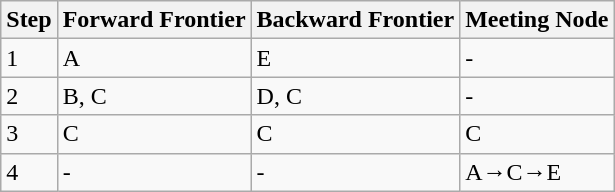<table class="wikitable">
<tr>
<th>Step</th>
<th>Forward Frontier</th>
<th>Backward Frontier</th>
<th>Meeting Node</th>
</tr>
<tr>
<td>1</td>
<td>A</td>
<td>E</td>
<td>-</td>
</tr>
<tr>
<td>2</td>
<td>B, C</td>
<td>D, C</td>
<td>-</td>
</tr>
<tr>
<td>3</td>
<td>C</td>
<td>C</td>
<td>C</td>
</tr>
<tr>
<td>4</td>
<td>-</td>
<td>-</td>
<td>A→C→E</td>
</tr>
</table>
